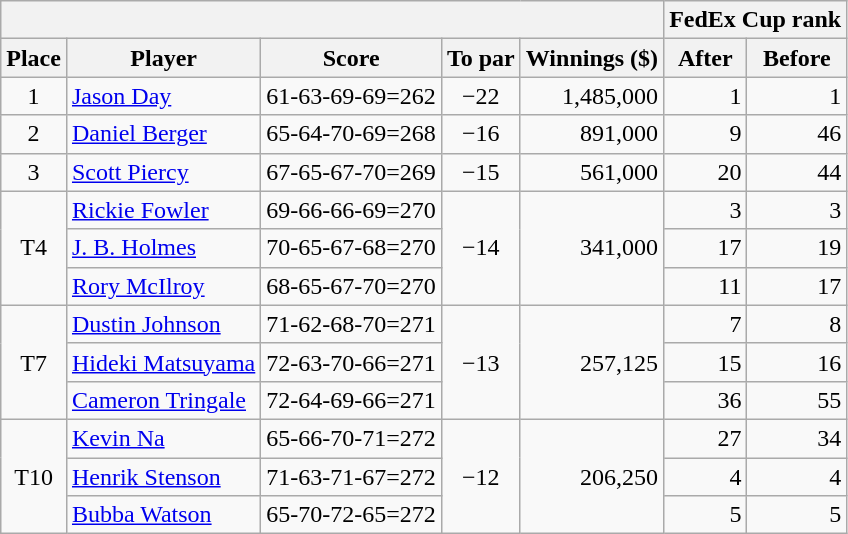<table class=wikitable>
<tr>
<th colspan=5></th>
<th colspan=2>FedEx Cup rank</th>
</tr>
<tr>
<th>Place</th>
<th>Player</th>
<th>Score</th>
<th>To par</th>
<th>Winnings ($)</th>
<th>After</th>
<th>Before</th>
</tr>
<tr>
<td align=center>1</td>
<td> <a href='#'>Jason Day</a></td>
<td>61-63-69-69=262</td>
<td align=center>−22</td>
<td align=right>1,485,000</td>
<td align=right>1</td>
<td align=right>1</td>
</tr>
<tr>
<td align=center>2</td>
<td> <a href='#'>Daniel Berger</a></td>
<td>65-64-70-69=268</td>
<td align=center>−16</td>
<td align=right>891,000</td>
<td align=right>9</td>
<td align=right>46</td>
</tr>
<tr>
<td align=center>3</td>
<td> <a href='#'>Scott Piercy</a></td>
<td>67-65-67-70=269</td>
<td align=center>−15</td>
<td align=right>561,000</td>
<td align=right>20</td>
<td align=right>44</td>
</tr>
<tr>
<td rowspan="3" style="text-align:center;">T4</td>
<td> <a href='#'>Rickie Fowler</a></td>
<td>69-66-66-69=270</td>
<td rowspan="3" style="text-align:center;">−14</td>
<td rowspan="3" style="text-align:right;">341,000</td>
<td align=right>3</td>
<td align=right>3</td>
</tr>
<tr>
<td> <a href='#'>J. B. Holmes</a></td>
<td>70-65-67-68=270</td>
<td align=right>17</td>
<td align=right>19</td>
</tr>
<tr>
<td> <a href='#'>Rory McIlroy</a></td>
<td>68-65-67-70=270</td>
<td align=right>11</td>
<td align=right>17</td>
</tr>
<tr>
<td rowspan="3" style="text-align:center;">T7</td>
<td> <a href='#'>Dustin Johnson</a></td>
<td>71-62-68-70=271</td>
<td rowspan="3" style="text-align:center;">−13</td>
<td rowspan="3" style="text-align:right;">257,125</td>
<td align=right>7</td>
<td align=right>8</td>
</tr>
<tr>
<td> <a href='#'>Hideki Matsuyama</a></td>
<td>72-63-70-66=271</td>
<td align=right>15</td>
<td align=right>16</td>
</tr>
<tr>
<td> <a href='#'>Cameron Tringale</a></td>
<td>72-64-69-66=271</td>
<td align=right>36</td>
<td align=right>55</td>
</tr>
<tr>
<td rowspan="3" style="text-align:center;">T10</td>
<td> <a href='#'>Kevin Na</a></td>
<td>65-66-70-71=272</td>
<td rowspan="3" style="text-align:center;">−12</td>
<td rowspan="3" style="text-align:right;">206,250</td>
<td align=right>27</td>
<td align=right>34</td>
</tr>
<tr>
<td> <a href='#'>Henrik Stenson</a></td>
<td>71-63-71-67=272</td>
<td align=right>4</td>
<td align=right>4</td>
</tr>
<tr>
<td> <a href='#'>Bubba Watson</a></td>
<td>65-70-72-65=272</td>
<td align=right>5</td>
<td align=right>5</td>
</tr>
</table>
